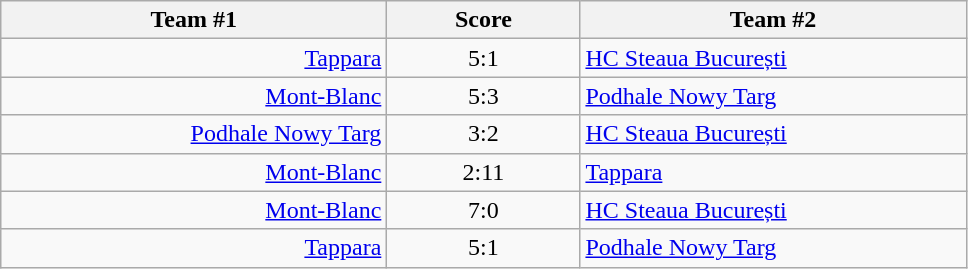<table class="wikitable" style="text-align: center;">
<tr>
<th width=22%>Team #1</th>
<th width=11%>Score</th>
<th width=22%>Team #2</th>
</tr>
<tr>
<td style="text-align: right;"><a href='#'>Tappara</a> </td>
<td>5:1</td>
<td style="text-align: left;"> <a href='#'>HC Steaua București</a></td>
</tr>
<tr>
<td style="text-align: right;"><a href='#'>Mont-Blanc</a> </td>
<td>5:3</td>
<td style="text-align: left;"> <a href='#'>Podhale Nowy Targ</a></td>
</tr>
<tr>
<td style="text-align: right;"><a href='#'>Podhale Nowy Targ</a> </td>
<td>3:2</td>
<td style="text-align: left;"> <a href='#'>HC Steaua București</a></td>
</tr>
<tr>
<td style="text-align: right;"><a href='#'>Mont-Blanc</a> </td>
<td>2:11</td>
<td style="text-align: left;"> <a href='#'>Tappara</a></td>
</tr>
<tr>
<td style="text-align: right;"><a href='#'>Mont-Blanc</a> </td>
<td>7:0</td>
<td style="text-align: left;"> <a href='#'>HC Steaua București</a></td>
</tr>
<tr>
<td style="text-align: right;"><a href='#'>Tappara</a> </td>
<td>5:1</td>
<td style="text-align: left;"> <a href='#'>Podhale Nowy Targ</a></td>
</tr>
</table>
